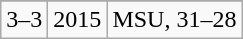<table class="wikitable">
<tr align="center">
</tr>
<tr align="center">
<td>3–3</td>
<td>2015</td>
<td>MSU, 31–28</td>
</tr>
</table>
